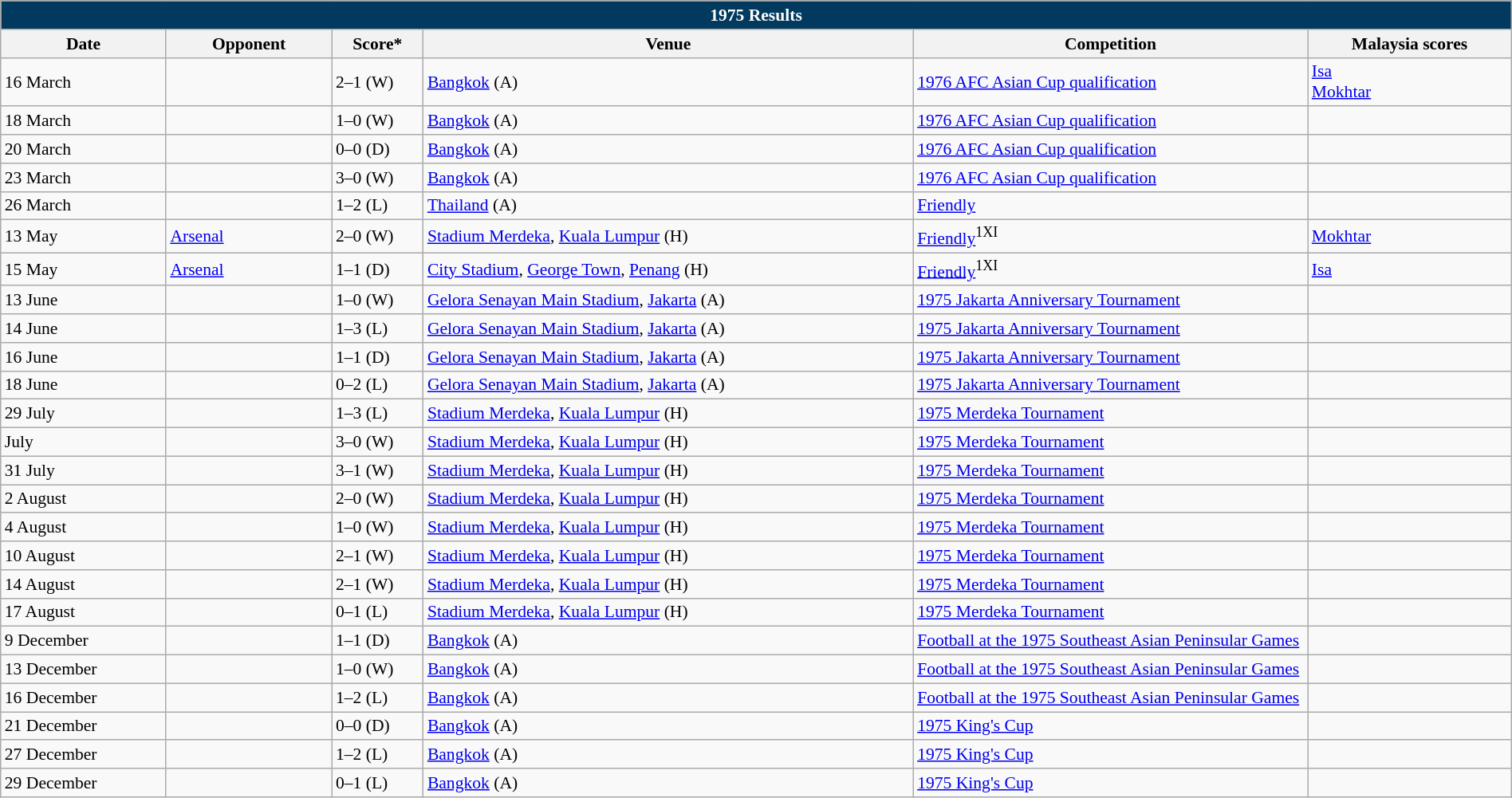<table class="wikitable" width=100% style="text-align:left;font-size:90%;">
<tr>
<th colspan=9 style="background: #013A5E; color: #FFFFFF;">1975 Results</th>
</tr>
<tr>
<th width=80>Date</th>
<th width=80>Opponent</th>
<th width=20>Score*</th>
<th width=250>Venue</th>
<th width=200>Competition</th>
<th width=100>Malaysia scores</th>
</tr>
<tr>
<td>16 March</td>
<td></td>
<td>2–1 (W)</td>
<td><a href='#'>Bangkok</a> (A)</td>
<td><a href='#'>1976 AFC Asian Cup qualification</a></td>
<td><a href='#'>Isa</a> <br><a href='#'>Mokhtar</a> </td>
</tr>
<tr>
<td>18 March</td>
<td></td>
<td>1–0 (W)</td>
<td><a href='#'>Bangkok</a> (A)</td>
<td><a href='#'>1976 AFC Asian Cup qualification</a></td>
<td></td>
</tr>
<tr>
<td>20 March</td>
<td></td>
<td>0–0 (D)</td>
<td><a href='#'>Bangkok</a> (A)</td>
<td><a href='#'>1976 AFC Asian Cup qualification</a></td>
<td></td>
</tr>
<tr>
<td>23 March</td>
<td></td>
<td>3–0 (W)</td>
<td><a href='#'>Bangkok</a> (A)</td>
<td><a href='#'>1976 AFC Asian Cup qualification</a></td>
<td></td>
</tr>
<tr>
<td>26 March</td>
<td></td>
<td>1–2 (L)</td>
<td><a href='#'>Thailand</a> (A)</td>
<td><a href='#'>Friendly</a></td>
<td></td>
</tr>
<tr>
<td>13 May</td>
<td> <a href='#'>Arsenal</a></td>
<td>2–0 (W)</td>
<td><a href='#'>Stadium Merdeka</a>, <a href='#'>Kuala Lumpur</a> (H)</td>
<td><a href='#'>Friendly</a><sup>1XI</sup></td>
<td><a href='#'>Mokhtar</a> </td>
</tr>
<tr>
<td>15 May</td>
<td> <a href='#'>Arsenal</a></td>
<td>1–1 (D)</td>
<td><a href='#'>City Stadium</a>, <a href='#'>George Town</a>, <a href='#'>Penang</a> (H)</td>
<td><a href='#'>Friendly</a><sup>1XI</sup></td>
<td><a href='#'>Isa</a> </td>
</tr>
<tr>
<td>13 June</td>
<td></td>
<td>1–0 (W)</td>
<td><a href='#'>Gelora Senayan Main Stadium</a>, <a href='#'>Jakarta</a> (A)</td>
<td><a href='#'>1975 Jakarta Anniversary Tournament</a></td>
<td></td>
</tr>
<tr>
<td>14 June</td>
<td></td>
<td>1–3 (L)</td>
<td><a href='#'>Gelora Senayan Main Stadium</a>, <a href='#'>Jakarta</a> (A)</td>
<td><a href='#'>1975 Jakarta Anniversary Tournament</a></td>
<td></td>
</tr>
<tr>
<td>16 June</td>
<td></td>
<td>1–1 (D)</td>
<td><a href='#'>Gelora Senayan Main Stadium</a>, <a href='#'>Jakarta</a> (A)</td>
<td><a href='#'>1975 Jakarta Anniversary Tournament</a></td>
<td></td>
</tr>
<tr>
<td>18 June</td>
<td></td>
<td>0–2 (L)</td>
<td><a href='#'>Gelora Senayan Main Stadium</a>, <a href='#'>Jakarta</a> (A)</td>
<td><a href='#'>1975 Jakarta Anniversary Tournament</a></td>
<td></td>
</tr>
<tr>
<td>29 July</td>
<td></td>
<td>1–3 (L)</td>
<td><a href='#'>Stadium Merdeka</a>, <a href='#'>Kuala Lumpur</a> (H)</td>
<td><a href='#'>1975 Merdeka Tournament</a></td>
<td></td>
</tr>
<tr>
<td>July</td>
<td></td>
<td>3–0 (W)</td>
<td><a href='#'>Stadium Merdeka</a>, <a href='#'>Kuala Lumpur</a> (H)</td>
<td><a href='#'>1975 Merdeka Tournament</a></td>
<td></td>
</tr>
<tr>
<td>31 July</td>
<td></td>
<td>3–1 (W)</td>
<td><a href='#'>Stadium Merdeka</a>, <a href='#'>Kuala Lumpur</a> (H)</td>
<td><a href='#'>1975 Merdeka Tournament</a></td>
<td></td>
</tr>
<tr>
<td>2 August</td>
<td></td>
<td>2–0 (W)</td>
<td><a href='#'>Stadium Merdeka</a>, <a href='#'>Kuala Lumpur</a> (H)</td>
<td><a href='#'>1975 Merdeka Tournament</a></td>
<td></td>
</tr>
<tr>
<td>4 August</td>
<td></td>
<td>1–0 (W)</td>
<td><a href='#'>Stadium Merdeka</a>, <a href='#'>Kuala Lumpur</a> (H)</td>
<td><a href='#'>1975 Merdeka Tournament</a></td>
<td></td>
</tr>
<tr>
<td>10 August</td>
<td></td>
<td>2–1 (W)</td>
<td><a href='#'>Stadium Merdeka</a>, <a href='#'>Kuala Lumpur</a> (H)</td>
<td><a href='#'>1975 Merdeka Tournament</a></td>
<td></td>
</tr>
<tr>
<td>14 August</td>
<td></td>
<td>2–1 (W)</td>
<td><a href='#'>Stadium Merdeka</a>, <a href='#'>Kuala Lumpur</a> (H)</td>
<td><a href='#'>1975 Merdeka Tournament</a></td>
<td></td>
</tr>
<tr>
<td>17 August</td>
<td></td>
<td>0–1 (L)</td>
<td><a href='#'>Stadium Merdeka</a>, <a href='#'>Kuala Lumpur</a> (H)</td>
<td><a href='#'>1975 Merdeka Tournament</a></td>
<td></td>
</tr>
<tr>
<td>9 December</td>
<td></td>
<td>1–1 (D)</td>
<td><a href='#'>Bangkok</a> (A)</td>
<td><a href='#'>Football at the 1975 Southeast Asian Peninsular Games</a></td>
<td></td>
</tr>
<tr>
<td>13 December</td>
<td></td>
<td>1–0 (W)</td>
<td><a href='#'>Bangkok</a> (A)</td>
<td><a href='#'>Football at the 1975 Southeast Asian Peninsular Games</a></td>
<td></td>
</tr>
<tr>
<td>16 December</td>
<td></td>
<td>1–2 (L)</td>
<td><a href='#'>Bangkok</a> (A)</td>
<td><a href='#'>Football at the 1975 Southeast Asian Peninsular Games</a></td>
<td></td>
</tr>
<tr>
<td>21 December</td>
<td></td>
<td>0–0 (D)</td>
<td><a href='#'>Bangkok</a> (A)</td>
<td><a href='#'>1975 King's Cup</a></td>
<td></td>
</tr>
<tr>
<td>27 December</td>
<td></td>
<td>1–2 (L)</td>
<td><a href='#'>Bangkok</a> (A)</td>
<td><a href='#'>1975 King's Cup</a></td>
<td></td>
</tr>
<tr>
<td>29 December</td>
<td></td>
<td>0–1 (L)</td>
<td><a href='#'>Bangkok</a> (A)</td>
<td><a href='#'>1975 King's Cup</a></td>
<td></td>
</tr>
</table>
